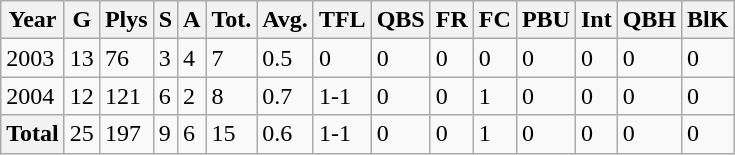<table class="wikitable">
<tr>
<th>Year</th>
<th>G</th>
<th>Plys</th>
<th>S</th>
<th>A</th>
<th>Tot.</th>
<th>Avg.</th>
<th>TFL</th>
<th>QBS</th>
<th>FR</th>
<th>FC</th>
<th>PBU</th>
<th>Int</th>
<th>QBH</th>
<th>BlK</th>
</tr>
<tr>
<td>2003</td>
<td>13</td>
<td>76</td>
<td>3</td>
<td>4</td>
<td>7</td>
<td>0.5</td>
<td>0</td>
<td>0</td>
<td>0</td>
<td>0</td>
<td>0</td>
<td>0</td>
<td>0</td>
<td>0</td>
</tr>
<tr>
<td>2004</td>
<td>12</td>
<td>121</td>
<td>6</td>
<td>2</td>
<td>8</td>
<td>0.7</td>
<td>1-1</td>
<td>0</td>
<td>0</td>
<td>1</td>
<td>0</td>
<td>0</td>
<td>0</td>
<td>0</td>
</tr>
<tr>
<th>Total</th>
<td>25</td>
<td>197</td>
<td>9</td>
<td>6</td>
<td>15</td>
<td>0.6</td>
<td>1-1</td>
<td>0</td>
<td>0</td>
<td>1</td>
<td>0</td>
<td>0</td>
<td>0</td>
<td>0</td>
</tr>
</table>
